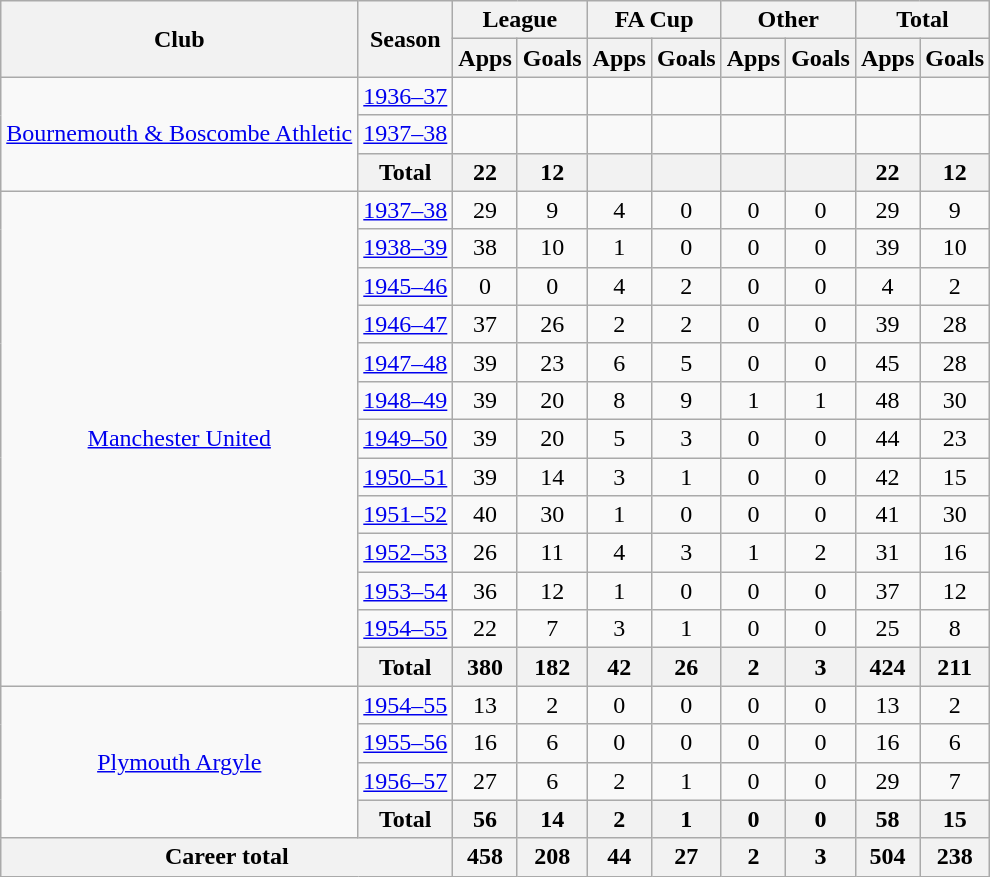<table class="wikitable" style="text-align:center">
<tr>
<th rowspan="2">Club</th>
<th rowspan="2">Season</th>
<th colspan="2">League</th>
<th colspan="2">FA Cup</th>
<th colspan="2">Other</th>
<th colspan="2">Total</th>
</tr>
<tr>
<th>Apps</th>
<th>Goals</th>
<th>Apps</th>
<th>Goals</th>
<th>Apps</th>
<th>Goals</th>
<th>Apps</th>
<th>Goals</th>
</tr>
<tr>
<td rowspan="3"><a href='#'>Bournemouth & Boscombe Athletic</a></td>
<td><a href='#'>1936–37</a></td>
<td></td>
<td></td>
<td></td>
<td></td>
<td></td>
<td></td>
<td></td>
<td></td>
</tr>
<tr>
<td><a href='#'>1937–38</a></td>
<td></td>
<td></td>
<td></td>
<td></td>
<td></td>
<td></td>
<td></td>
<td></td>
</tr>
<tr>
<th>Total</th>
<th>22</th>
<th>12</th>
<th></th>
<th></th>
<th></th>
<th></th>
<th>22</th>
<th>12</th>
</tr>
<tr>
<td rowspan="13"><a href='#'>Manchester United</a></td>
<td><a href='#'>1937–38</a></td>
<td>29</td>
<td>9</td>
<td>4</td>
<td>0</td>
<td>0</td>
<td>0</td>
<td>29</td>
<td>9</td>
</tr>
<tr>
<td><a href='#'>1938–39</a></td>
<td>38</td>
<td>10</td>
<td>1</td>
<td>0</td>
<td>0</td>
<td>0</td>
<td>39</td>
<td>10</td>
</tr>
<tr>
<td><a href='#'>1945–46</a></td>
<td>0</td>
<td>0</td>
<td>4</td>
<td>2</td>
<td>0</td>
<td>0</td>
<td>4</td>
<td>2</td>
</tr>
<tr>
<td><a href='#'>1946–47</a></td>
<td>37</td>
<td>26</td>
<td>2</td>
<td>2</td>
<td>0</td>
<td>0</td>
<td>39</td>
<td>28</td>
</tr>
<tr>
<td><a href='#'>1947–48</a></td>
<td>39</td>
<td>23</td>
<td>6</td>
<td>5</td>
<td>0</td>
<td>0</td>
<td>45</td>
<td>28</td>
</tr>
<tr>
<td><a href='#'>1948–49</a></td>
<td>39</td>
<td>20</td>
<td>8</td>
<td>9</td>
<td>1</td>
<td>1</td>
<td>48</td>
<td>30</td>
</tr>
<tr>
<td><a href='#'>1949–50</a></td>
<td>39</td>
<td>20</td>
<td>5</td>
<td>3</td>
<td>0</td>
<td>0</td>
<td>44</td>
<td>23</td>
</tr>
<tr>
<td><a href='#'>1950–51</a></td>
<td>39</td>
<td>14</td>
<td>3</td>
<td>1</td>
<td>0</td>
<td>0</td>
<td>42</td>
<td>15</td>
</tr>
<tr>
<td><a href='#'>1951–52</a></td>
<td>40</td>
<td>30</td>
<td>1</td>
<td>0</td>
<td>0</td>
<td>0</td>
<td>41</td>
<td>30</td>
</tr>
<tr>
<td><a href='#'>1952–53</a></td>
<td>26</td>
<td>11</td>
<td>4</td>
<td>3</td>
<td>1</td>
<td>2</td>
<td>31</td>
<td>16</td>
</tr>
<tr>
<td><a href='#'>1953–54</a></td>
<td>36</td>
<td>12</td>
<td>1</td>
<td>0</td>
<td>0</td>
<td>0</td>
<td>37</td>
<td>12</td>
</tr>
<tr>
<td><a href='#'>1954–55</a></td>
<td>22</td>
<td>7</td>
<td>3</td>
<td>1</td>
<td>0</td>
<td>0</td>
<td>25</td>
<td>8</td>
</tr>
<tr>
<th>Total</th>
<th>380</th>
<th>182</th>
<th>42</th>
<th>26</th>
<th>2</th>
<th>3</th>
<th>424</th>
<th>211</th>
</tr>
<tr>
<td rowspan="4"><a href='#'>Plymouth Argyle</a></td>
<td><a href='#'>1954–55</a></td>
<td>13</td>
<td>2</td>
<td>0</td>
<td>0</td>
<td>0</td>
<td>0</td>
<td>13</td>
<td>2</td>
</tr>
<tr>
<td><a href='#'>1955–56</a></td>
<td>16</td>
<td>6</td>
<td>0</td>
<td>0</td>
<td>0</td>
<td>0</td>
<td>16</td>
<td>6</td>
</tr>
<tr>
<td><a href='#'>1956–57</a></td>
<td>27</td>
<td>6</td>
<td>2</td>
<td>1</td>
<td>0</td>
<td>0</td>
<td>29</td>
<td>7</td>
</tr>
<tr>
<th>Total</th>
<th>56</th>
<th>14</th>
<th>2</th>
<th>1</th>
<th>0</th>
<th>0</th>
<th>58</th>
<th>15</th>
</tr>
<tr>
<th colspan="2">Career total</th>
<th>458</th>
<th>208</th>
<th>44</th>
<th>27</th>
<th>2</th>
<th>3</th>
<th>504</th>
<th>238</th>
</tr>
</table>
